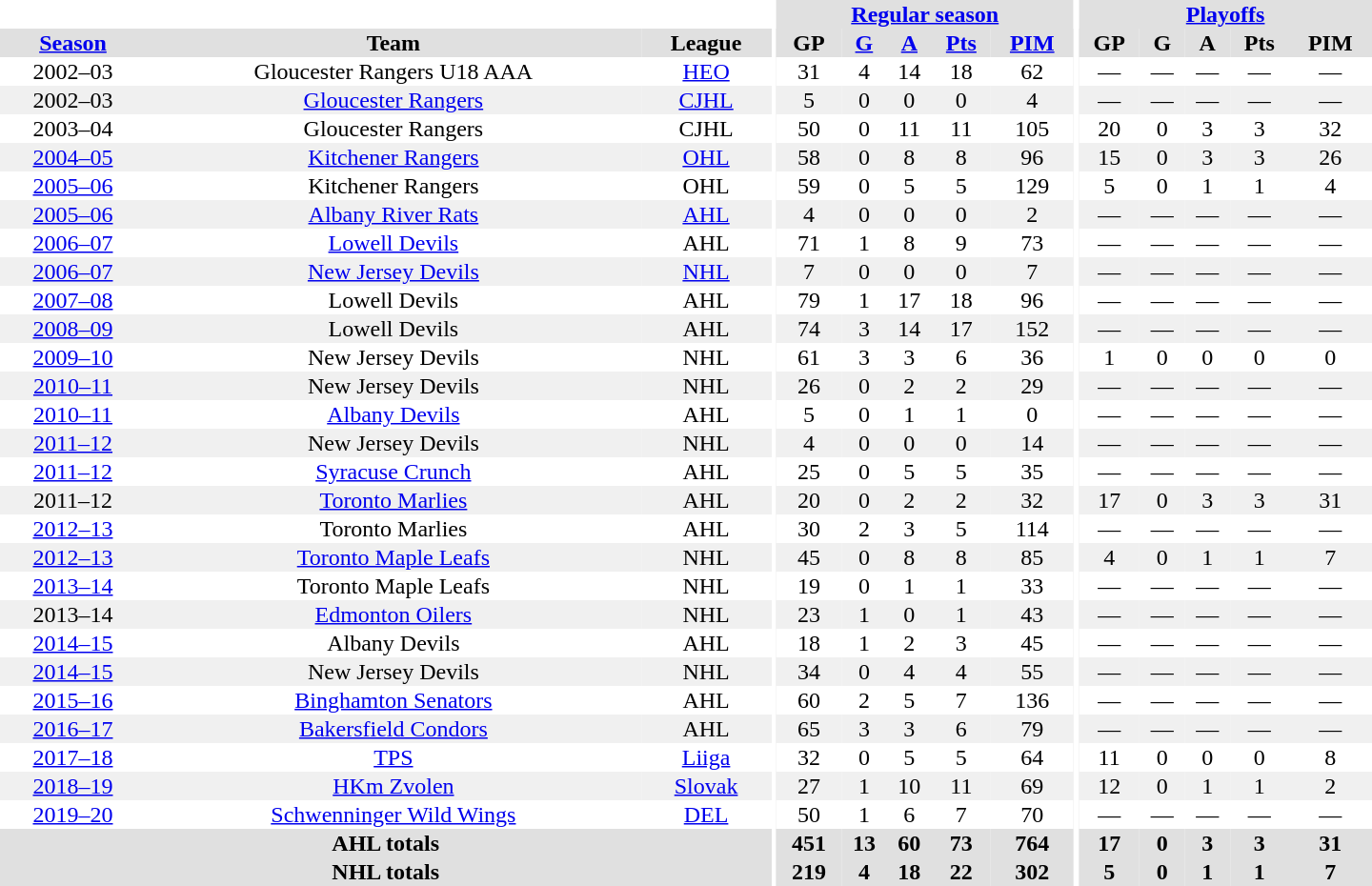<table border="0" cellpadding="1" cellspacing="0" style="text-align:center; width:60em">
<tr bgcolor="#e0e0e0">
<th colspan="3" bgcolor="#ffffff"></th>
<th rowspan="99" bgcolor="#ffffff"></th>
<th colspan="5"><a href='#'>Regular season</a></th>
<th rowspan="99" bgcolor="#ffffff"></th>
<th colspan="5"><a href='#'>Playoffs</a></th>
</tr>
<tr bgcolor="#e0e0e0">
<th><a href='#'>Season</a></th>
<th>Team</th>
<th>League</th>
<th>GP</th>
<th><a href='#'>G</a></th>
<th><a href='#'>A</a></th>
<th><a href='#'>Pts</a></th>
<th><a href='#'>PIM</a></th>
<th>GP</th>
<th>G</th>
<th>A</th>
<th>Pts</th>
<th>PIM</th>
</tr>
<tr>
<td>2002–03</td>
<td>Gloucester Rangers U18 AAA</td>
<td><a href='#'>HEO</a></td>
<td>31</td>
<td>4</td>
<td>14</td>
<td>18</td>
<td>62</td>
<td>—</td>
<td>—</td>
<td>—</td>
<td>—</td>
<td>—</td>
</tr>
<tr bgcolor="#f0f0f0">
<td>2002–03</td>
<td><a href='#'>Gloucester Rangers</a></td>
<td><a href='#'>CJHL</a></td>
<td>5</td>
<td>0</td>
<td>0</td>
<td>0</td>
<td>4</td>
<td>—</td>
<td>—</td>
<td>—</td>
<td>—</td>
<td>—</td>
</tr>
<tr>
<td>2003–04</td>
<td>Gloucester Rangers</td>
<td>CJHL</td>
<td>50</td>
<td>0</td>
<td>11</td>
<td>11</td>
<td>105</td>
<td>20</td>
<td>0</td>
<td>3</td>
<td>3</td>
<td>32</td>
</tr>
<tr bgcolor="#f0f0f0">
<td><a href='#'>2004–05</a></td>
<td><a href='#'>Kitchener Rangers</a></td>
<td><a href='#'>OHL</a></td>
<td>58</td>
<td>0</td>
<td>8</td>
<td>8</td>
<td>96</td>
<td>15</td>
<td>0</td>
<td>3</td>
<td>3</td>
<td>26</td>
</tr>
<tr>
<td><a href='#'>2005–06</a></td>
<td>Kitchener Rangers</td>
<td>OHL</td>
<td>59</td>
<td>0</td>
<td>5</td>
<td>5</td>
<td>129</td>
<td>5</td>
<td>0</td>
<td>1</td>
<td>1</td>
<td>4</td>
</tr>
<tr bgcolor="#f0f0f0">
<td><a href='#'>2005–06</a></td>
<td><a href='#'>Albany River Rats</a></td>
<td><a href='#'>AHL</a></td>
<td>4</td>
<td>0</td>
<td>0</td>
<td>0</td>
<td>2</td>
<td>—</td>
<td>—</td>
<td>—</td>
<td>—</td>
<td>—</td>
</tr>
<tr>
<td><a href='#'>2006–07</a></td>
<td><a href='#'>Lowell Devils</a></td>
<td>AHL</td>
<td>71</td>
<td>1</td>
<td>8</td>
<td>9</td>
<td>73</td>
<td>—</td>
<td>—</td>
<td>—</td>
<td>—</td>
<td>—</td>
</tr>
<tr bgcolor="#f0f0f0">
<td><a href='#'>2006–07</a></td>
<td><a href='#'>New Jersey Devils</a></td>
<td><a href='#'>NHL</a></td>
<td>7</td>
<td>0</td>
<td>0</td>
<td>0</td>
<td>7</td>
<td>—</td>
<td>—</td>
<td>—</td>
<td>—</td>
<td>—</td>
</tr>
<tr>
<td><a href='#'>2007–08</a></td>
<td>Lowell Devils</td>
<td>AHL</td>
<td>79</td>
<td>1</td>
<td>17</td>
<td>18</td>
<td>96</td>
<td>—</td>
<td>—</td>
<td>—</td>
<td>—</td>
<td>—</td>
</tr>
<tr bgcolor="#f0f0f0">
<td><a href='#'>2008–09</a></td>
<td>Lowell Devils</td>
<td>AHL</td>
<td>74</td>
<td>3</td>
<td>14</td>
<td>17</td>
<td>152</td>
<td>—</td>
<td>—</td>
<td>—</td>
<td>—</td>
<td>—</td>
</tr>
<tr>
<td><a href='#'>2009–10</a></td>
<td>New Jersey Devils</td>
<td>NHL</td>
<td>61</td>
<td>3</td>
<td>3</td>
<td>6</td>
<td>36</td>
<td>1</td>
<td>0</td>
<td>0</td>
<td>0</td>
<td>0</td>
</tr>
<tr bgcolor="#f0f0f0">
<td><a href='#'>2010–11</a></td>
<td>New Jersey Devils</td>
<td>NHL</td>
<td>26</td>
<td>0</td>
<td>2</td>
<td>2</td>
<td>29</td>
<td>—</td>
<td>—</td>
<td>—</td>
<td>—</td>
<td>—</td>
</tr>
<tr>
<td><a href='#'>2010–11</a></td>
<td><a href='#'>Albany Devils</a></td>
<td>AHL</td>
<td>5</td>
<td>0</td>
<td>1</td>
<td>1</td>
<td>0</td>
<td>—</td>
<td>—</td>
<td>—</td>
<td>—</td>
<td>—</td>
</tr>
<tr bgcolor="#f0f0f0">
<td><a href='#'>2011–12</a></td>
<td>New Jersey Devils</td>
<td>NHL</td>
<td>4</td>
<td>0</td>
<td>0</td>
<td>0</td>
<td>14</td>
<td>—</td>
<td>—</td>
<td>—</td>
<td>—</td>
<td>—</td>
</tr>
<tr>
<td><a href='#'>2011–12</a></td>
<td><a href='#'>Syracuse Crunch</a></td>
<td>AHL</td>
<td>25</td>
<td>0</td>
<td>5</td>
<td>5</td>
<td>35</td>
<td>—</td>
<td>—</td>
<td>—</td>
<td>—</td>
<td>—</td>
</tr>
<tr bgcolor="#f0f0f0">
<td>2011–12</td>
<td><a href='#'>Toronto Marlies</a></td>
<td>AHL</td>
<td>20</td>
<td>0</td>
<td>2</td>
<td>2</td>
<td>32</td>
<td>17</td>
<td>0</td>
<td>3</td>
<td>3</td>
<td>31</td>
</tr>
<tr>
<td><a href='#'>2012–13</a></td>
<td>Toronto Marlies</td>
<td>AHL</td>
<td>30</td>
<td>2</td>
<td>3</td>
<td>5</td>
<td>114</td>
<td>—</td>
<td>—</td>
<td>—</td>
<td>—</td>
<td>—</td>
</tr>
<tr bgcolor="#f0f0f0">
<td><a href='#'>2012–13</a></td>
<td><a href='#'>Toronto Maple Leafs</a></td>
<td>NHL</td>
<td>45</td>
<td>0</td>
<td>8</td>
<td>8</td>
<td>85</td>
<td>4</td>
<td>0</td>
<td>1</td>
<td>1</td>
<td>7</td>
</tr>
<tr>
<td><a href='#'>2013–14</a></td>
<td>Toronto Maple Leafs</td>
<td>NHL</td>
<td>19</td>
<td>0</td>
<td>1</td>
<td>1</td>
<td>33</td>
<td>—</td>
<td>—</td>
<td>—</td>
<td>—</td>
<td>—</td>
</tr>
<tr bgcolor="#f0f0f0">
<td>2013–14</td>
<td><a href='#'>Edmonton Oilers</a></td>
<td>NHL</td>
<td>23</td>
<td>1</td>
<td>0</td>
<td>1</td>
<td>43</td>
<td>—</td>
<td>—</td>
<td>—</td>
<td>—</td>
<td>—</td>
</tr>
<tr>
<td><a href='#'>2014–15</a></td>
<td>Albany Devils</td>
<td>AHL</td>
<td>18</td>
<td>1</td>
<td>2</td>
<td>3</td>
<td>45</td>
<td>—</td>
<td>—</td>
<td>—</td>
<td>—</td>
<td>—</td>
</tr>
<tr bgcolor="#f0f0f0">
<td><a href='#'>2014–15</a></td>
<td>New Jersey Devils</td>
<td>NHL</td>
<td>34</td>
<td>0</td>
<td>4</td>
<td>4</td>
<td>55</td>
<td>—</td>
<td>—</td>
<td>—</td>
<td>—</td>
<td>—</td>
</tr>
<tr>
<td><a href='#'>2015–16</a></td>
<td><a href='#'>Binghamton Senators</a></td>
<td>AHL</td>
<td>60</td>
<td>2</td>
<td>5</td>
<td>7</td>
<td>136</td>
<td>—</td>
<td>—</td>
<td>—</td>
<td>—</td>
<td>—</td>
</tr>
<tr bgcolor="#f0f0f0">
<td><a href='#'>2016–17</a></td>
<td><a href='#'>Bakersfield Condors</a></td>
<td>AHL</td>
<td>65</td>
<td>3</td>
<td>3</td>
<td>6</td>
<td>79</td>
<td>—</td>
<td>—</td>
<td>—</td>
<td>—</td>
<td>—</td>
</tr>
<tr>
<td><a href='#'>2017–18</a></td>
<td><a href='#'>TPS</a></td>
<td><a href='#'>Liiga</a></td>
<td>32</td>
<td>0</td>
<td>5</td>
<td>5</td>
<td>64</td>
<td>11</td>
<td>0</td>
<td>0</td>
<td>0</td>
<td>8</td>
</tr>
<tr bgcolor="#f0f0f0">
<td><a href='#'>2018–19</a></td>
<td><a href='#'>HKm Zvolen</a></td>
<td><a href='#'>Slovak</a></td>
<td>27</td>
<td>1</td>
<td>10</td>
<td>11</td>
<td>69</td>
<td>12</td>
<td>0</td>
<td>1</td>
<td>1</td>
<td>2</td>
</tr>
<tr>
<td><a href='#'>2019–20</a></td>
<td><a href='#'>Schwenninger Wild Wings</a></td>
<td><a href='#'>DEL</a></td>
<td>50</td>
<td>1</td>
<td>6</td>
<td>7</td>
<td>70</td>
<td>—</td>
<td>—</td>
<td>—</td>
<td>—</td>
<td>—</td>
</tr>
<tr bgcolor="#e0e0e0">
<th colspan="3">AHL totals</th>
<th>451</th>
<th>13</th>
<th>60</th>
<th>73</th>
<th>764</th>
<th>17</th>
<th>0</th>
<th>3</th>
<th>3</th>
<th>31</th>
</tr>
<tr bgcolor="#e0e0e0">
<th colspan="3">NHL totals</th>
<th>219</th>
<th>4</th>
<th>18</th>
<th>22</th>
<th>302</th>
<th>5</th>
<th>0</th>
<th>1</th>
<th>1</th>
<th>7</th>
</tr>
</table>
